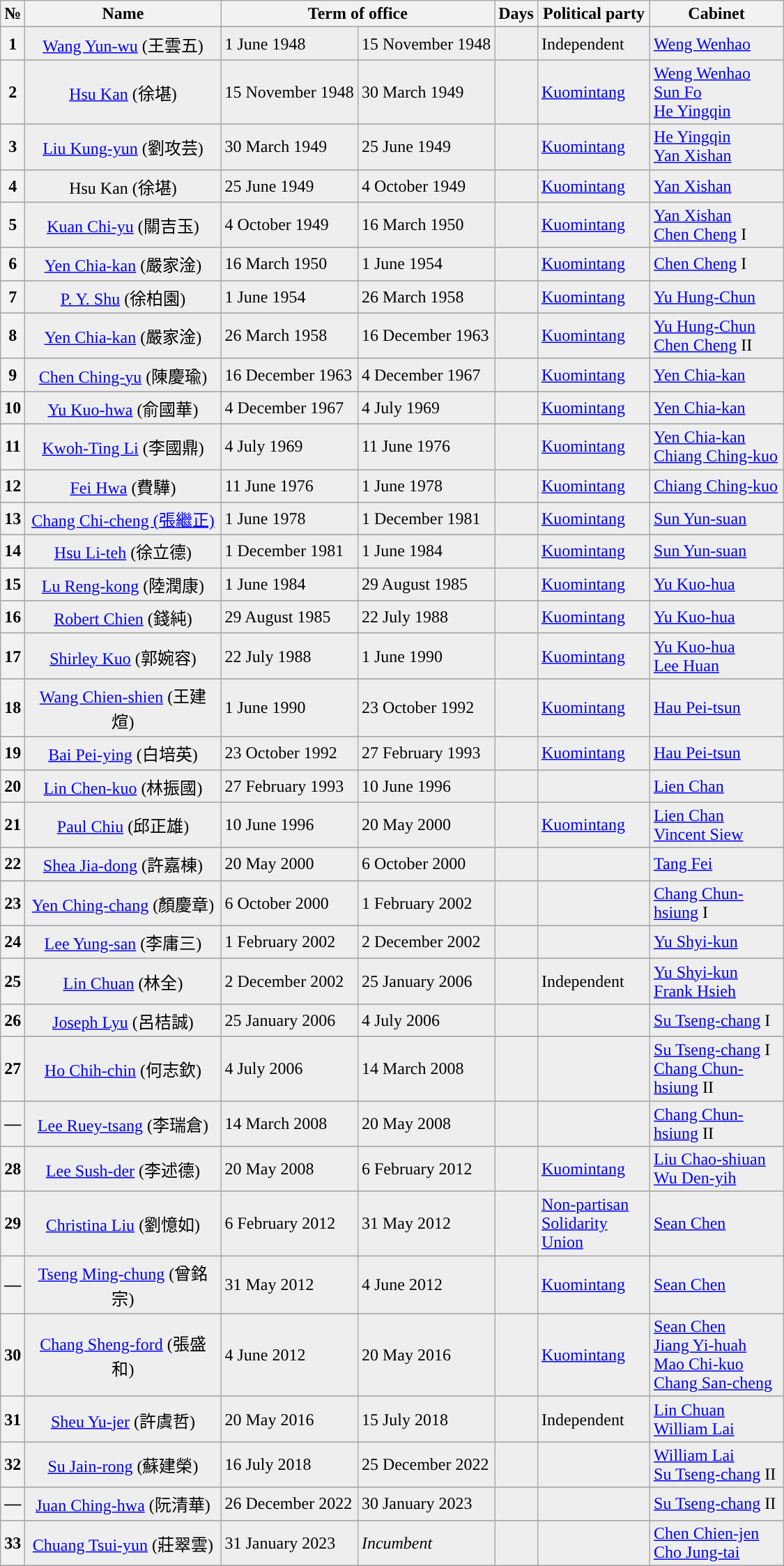<table class="wikitable">
<tr ->
<th>№</th>
<th width="180">Name</th>
<th colspan=2 width="180">Term of office</th>
<th>Days</th>
<th width="100">Political party</th>
<th width="120">Cabinet</th>
</tr>
<tr ->
</tr>
<tr - bgcolor=#EEEEEE>
<th style="background:">1</th>
<td align=center><a href='#'>Wang Yun-wu</a> (王雲五)</td>
<td>1 June 1948</td>
<td>15 November 1948</td>
<td></td>
<td>Independent</td>
<td><a href='#'>Weng Wenhao</a></td>
</tr>
<tr ->
</tr>
<tr - bgcolor=#EEEEEE>
<th style="background:">2</th>
<td align=center><a href='#'>Hsu Kan</a> (徐堪)</td>
<td>15 November 1948</td>
<td>30 March 1949</td>
<td></td>
<td><a href='#'>Kuomintang</a></td>
<td><a href='#'>Weng Wenhao</a><br><a href='#'>Sun Fo</a><br><a href='#'>He Yingqin</a></td>
</tr>
<tr ->
</tr>
<tr - bgcolor=#EEEEEE>
<th style="background:">3</th>
<td align=center><a href='#'>Liu Kung-yun</a> (劉攻芸)</td>
<td>30 March 1949</td>
<td>25 June 1949</td>
<td></td>
<td><a href='#'>Kuomintang</a></td>
<td><a href='#'>He Yingqin</a><br><a href='#'>Yan Xishan</a></td>
</tr>
<tr ->
</tr>
<tr - bgcolor=#EEEEEE>
<th style="background:">4</th>
<td align=center>Hsu Kan (徐堪)</td>
<td>25 June 1949</td>
<td>4 October 1949</td>
<td></td>
<td><a href='#'>Kuomintang</a></td>
<td><a href='#'>Yan Xishan</a></td>
</tr>
<tr ->
</tr>
<tr - bgcolor=#EEEEEE>
<th style="background:">5</th>
<td align=center><a href='#'>Kuan Chi-yu</a> (關吉玉)</td>
<td>4 October 1949</td>
<td>16 March 1950</td>
<td></td>
<td><a href='#'>Kuomintang</a></td>
<td><a href='#'>Yan Xishan</a><br><a href='#'>Chen Cheng</a> I</td>
</tr>
<tr ->
</tr>
<tr - bgcolor=#EEEEEE>
<th style="background:">6</th>
<td align=center><a href='#'>Yen Chia-kan</a> (嚴家淦)</td>
<td>16 March 1950</td>
<td>1 June 1954</td>
<td></td>
<td><a href='#'>Kuomintang</a></td>
<td><a href='#'>Chen Cheng</a> I</td>
</tr>
<tr ->
</tr>
<tr - bgcolor=#EEEEEE>
<th style="background:">7</th>
<td align=center><a href='#'>P. Y. Shu</a> (徐柏園)</td>
<td>1 June 1954</td>
<td>26 March 1958</td>
<td></td>
<td><a href='#'>Kuomintang</a></td>
<td><a href='#'>Yu Hung-Chun</a></td>
</tr>
<tr ->
</tr>
<tr - bgcolor=#EEEEEE>
<th style="background:">8</th>
<td align=center><a href='#'>Yen Chia-kan</a> (嚴家淦)</td>
<td>26 March 1958</td>
<td>16 December 1963</td>
<td></td>
<td><a href='#'>Kuomintang</a></td>
<td><a href='#'>Yu Hung-Chun</a><br><a href='#'>Chen Cheng</a> II</td>
</tr>
<tr ->
</tr>
<tr - bgcolor=#EEEEEE>
<th style="background:">9</th>
<td align=center><a href='#'>Chen Ching-yu</a>  (陳慶瑜)</td>
<td>16 December 1963</td>
<td>4 December 1967</td>
<td></td>
<td><a href='#'>Kuomintang</a></td>
<td><a href='#'>Yen Chia-kan</a></td>
</tr>
<tr ->
</tr>
<tr - bgcolor=#EEEEEE>
<th style="background:">10</th>
<td align=center><a href='#'>Yu Kuo-hwa</a> (俞國華)</td>
<td>4 December 1967</td>
<td>4 July 1969</td>
<td></td>
<td><a href='#'>Kuomintang</a></td>
<td><a href='#'>Yen Chia-kan</a></td>
</tr>
<tr ->
</tr>
<tr - bgcolor=#EEEEEE>
<th style="background:">11</th>
<td align=center><a href='#'>Kwoh-Ting Li</a> (李國鼎)</td>
<td>4 July 1969</td>
<td>11 June 1976</td>
<td></td>
<td><a href='#'>Kuomintang</a></td>
<td><a href='#'>Yen Chia-kan</a><br><a href='#'>Chiang Ching-kuo</a></td>
</tr>
<tr ->
</tr>
<tr - bgcolor=#EEEEEE>
<th style="background:">12</th>
<td align=center><a href='#'>Fei Hwa</a> (費驊)</td>
<td>11 June 1976</td>
<td>1 June 1978</td>
<td></td>
<td><a href='#'>Kuomintang</a></td>
<td><a href='#'>Chiang Ching-kuo</a></td>
</tr>
<tr ->
</tr>
<tr - bgcolor=#EEEEEE>
<th style="background:">13</th>
<td align=center><a href='#'>Chang Chi-cheng (張繼正)</a></td>
<td>1 June 1978</td>
<td>1 December 1981</td>
<td></td>
<td><a href='#'>Kuomintang</a></td>
<td><a href='#'>Sun Yun-suan</a></td>
</tr>
<tr ->
</tr>
<tr - bgcolor=#EEEEEE>
<th style="background:">14</th>
<td align=center><a href='#'>Hsu Li-teh</a> (徐立德)</td>
<td>1 December 1981</td>
<td>1 June 1984</td>
<td></td>
<td><a href='#'>Kuomintang</a></td>
<td><a href='#'>Sun Yun-suan</a></td>
</tr>
<tr ->
</tr>
<tr - bgcolor=#EEEEEE>
<th style="background:">15</th>
<td align=center><a href='#'>Lu Reng-kong</a> (陸潤康)</td>
<td>1 June 1984</td>
<td>29 August 1985</td>
<td></td>
<td><a href='#'>Kuomintang</a></td>
<td><a href='#'>Yu Kuo-hua</a></td>
</tr>
<tr ->
</tr>
<tr - bgcolor=#EEEEEE>
<th style="background:">16</th>
<td align=center><a href='#'>Robert Chien</a> (錢純)</td>
<td>29 August 1985</td>
<td>22 July 1988</td>
<td></td>
<td><a href='#'>Kuomintang</a></td>
<td><a href='#'>Yu Kuo-hua</a></td>
</tr>
<tr ->
</tr>
<tr - bgcolor=#EEEEEE>
<th style="background:">17</th>
<td align=center><a href='#'>Shirley Kuo</a> (郭婉容)</td>
<td>22 July 1988</td>
<td>1 June 1990</td>
<td></td>
<td><a href='#'>Kuomintang</a></td>
<td><a href='#'>Yu Kuo-hua</a><br><a href='#'>Lee Huan</a></td>
</tr>
<tr ->
</tr>
<tr - bgcolor=#EEEEEE>
<th style="background:">18</th>
<td align=center><a href='#'>Wang Chien-shien</a> (王建煊)</td>
<td>1 June 1990</td>
<td>23 October 1992</td>
<td></td>
<td><a href='#'>Kuomintang</a></td>
<td><a href='#'>Hau Pei-tsun</a></td>
</tr>
<tr ->
</tr>
<tr - bgcolor=#EEEEEE>
<th style="background:">19</th>
<td align=center><a href='#'>Bai Pei-ying</a>  (白培英)</td>
<td>23 October 1992</td>
<td>27 February 1993</td>
<td></td>
<td><a href='#'>Kuomintang</a></td>
<td><a href='#'>Hau Pei-tsun</a></td>
</tr>
<tr ->
</tr>
<tr - bgcolor=#EEEEEE>
<th style="background:">20</th>
<td align=center><a href='#'>Lin Chen-kuo</a> (林振國)</td>
<td>27 February 1993</td>
<td>10 June 1996</td>
<td></td>
<td></td>
<td><a href='#'>Lien Chan</a></td>
</tr>
<tr ->
</tr>
<tr - bgcolor=#EEEEEE>
<th style="background:">21</th>
<td align=center><a href='#'>Paul Chiu</a> (邱正雄)</td>
<td>10 June 1996</td>
<td>20 May 2000</td>
<td></td>
<td><a href='#'>Kuomintang</a></td>
<td><a href='#'>Lien Chan</a><br><a href='#'>Vincent Siew</a></td>
</tr>
<tr ->
</tr>
<tr - bgcolor=#EEEEEE>
<th style="background:">22</th>
<td align=center><a href='#'>Shea Jia-dong</a> (許嘉棟)</td>
<td>20 May 2000</td>
<td>6 October 2000</td>
<td></td>
<td></td>
<td><a href='#'>Tang Fei</a></td>
</tr>
<tr ->
</tr>
<tr - bgcolor=#EEEEEE>
<th style="background:">23</th>
<td align=center><a href='#'>Yen Ching-chang</a> (顏慶章)</td>
<td>6 October 2000</td>
<td>1 February 2002</td>
<td></td>
<td></td>
<td><a href='#'>Chang Chun-hsiung</a> I</td>
</tr>
<tr ->
</tr>
<tr - bgcolor=#EEEEEE>
<th style="background:">24</th>
<td align=center><a href='#'>Lee Yung-san</a> (李庸三)</td>
<td>1 February 2002</td>
<td>2 December 2002</td>
<td></td>
<td></td>
<td><a href='#'>Yu Shyi-kun</a></td>
</tr>
<tr ->
</tr>
<tr - bgcolor=#EEEEEE>
<th style="background:">25</th>
<td align=center><a href='#'>Lin Chuan</a> (林全)</td>
<td>2 December 2002</td>
<td>25 January 2006</td>
<td></td>
<td>Independent</td>
<td><a href='#'>Yu Shyi-kun</a><br><a href='#'>Frank Hsieh</a></td>
</tr>
<tr ->
</tr>
<tr - bgcolor=#EEEEEE>
<th style="background:">26</th>
<td align=center><a href='#'>Joseph Lyu</a> (呂桔誠)</td>
<td>25 January 2006</td>
<td>4 July 2006</td>
<td></td>
<td></td>
<td><a href='#'>Su Tseng-chang</a> I</td>
</tr>
<tr ->
</tr>
<tr - bgcolor=#EEEEEE>
<th style="background:">27</th>
<td align=center><a href='#'>Ho Chih-chin</a> (何志欽)</td>
<td>4 July 2006</td>
<td>14 March 2008</td>
<td></td>
<td></td>
<td><a href='#'>Su Tseng-chang</a> I<br><a href='#'>Chang Chun-hsiung</a> II</td>
</tr>
<tr ->
</tr>
<tr - bgcolor=#EEEEEE>
<th style="background:">—</th>
<td align=center><a href='#'>Lee Ruey-tsang</a> (李瑞倉)</td>
<td>14 March 2008</td>
<td>20 May 2008</td>
<td></td>
<td></td>
<td><a href='#'>Chang Chun-hsiung</a> II</td>
</tr>
<tr ->
</tr>
<tr - bgcolor=#EEEEEE>
<th style="background:">28</th>
<td align=center><a href='#'>Lee Sush-der</a> (李述德)</td>
<td>20 May 2008</td>
<td>6 February 2012</td>
<td></td>
<td><a href='#'>Kuomintang</a></td>
<td><a href='#'>Liu Chao-shiuan</a><br><a href='#'>Wu Den-yih</a></td>
</tr>
<tr ->
</tr>
<tr - bgcolor=#EEEEEE>
<th style="background:">29</th>
<td align=center><a href='#'>Christina Liu</a> (劉憶如)</td>
<td>6 February 2012</td>
<td>31 May 2012</td>
<td></td>
<td><a href='#'>Non-partisan Solidarity Union</a></td>
<td><a href='#'>Sean Chen</a></td>
</tr>
<tr ->
</tr>
<tr - bgcolor=#EEEEEE>
<th style="background:">—</th>
<td align=center><a href='#'>Tseng Ming-chung</a> (曾銘宗)</td>
<td>31 May 2012</td>
<td>4 June 2012</td>
<td></td>
<td><a href='#'>Kuomintang</a></td>
<td><a href='#'>Sean Chen</a></td>
</tr>
<tr ->
</tr>
<tr - bgcolor=#EEEEEE>
<th style="background:">30</th>
<td align=center><a href='#'>Chang Sheng-ford</a> (張盛和)</td>
<td>4 June 2012</td>
<td>20 May 2016</td>
<td></td>
<td><a href='#'>Kuomintang</a></td>
<td><a href='#'>Sean Chen</a><br><a href='#'>Jiang Yi-huah</a><br><a href='#'>Mao Chi-kuo</a><br><a href='#'>Chang San-cheng</a></td>
</tr>
<tr ->
</tr>
<tr - bgcolor=#EEEEEE>
<th style="background:">31</th>
<td align=center><a href='#'>Sheu Yu-jer</a> (許虞哲)</td>
<td>20 May 2016</td>
<td>15 July 2018</td>
<td></td>
<td>Independent</td>
<td><a href='#'>Lin Chuan</a><br><a href='#'>William Lai</a></td>
</tr>
<tr ->
</tr>
<tr - bgcolor=#EEEEEE>
<th style="background:">32</th>
<td align=center><a href='#'>Su Jain-rong</a> (蘇建榮)</td>
<td>16 July 2018</td>
<td>25 December 2022</td>
<td></td>
<td></td>
<td><a href='#'>William Lai</a><br><a href='#'>Su Tseng-chang</a> II</td>
</tr>
<tr ->
</tr>
<tr - bgcolor=#EEEEEE>
<th style="background:">—</th>
<td align=center><a href='#'>Juan Ching-hwa</a> (阮清華)</td>
<td>26 December 2022</td>
<td>30 January 2023</td>
<td></td>
<td></td>
<td><a href='#'>Su Tseng-chang</a> II</td>
</tr>
<tr ->
</tr>
<tr - bgcolor=#EEEEEE>
<th style="background:">33</th>
<td align=center><a href='#'>Chuang Tsui-yun</a> (莊翠雲)</td>
<td>31 January 2023</td>
<td><em>Incumbent</em></td>
<td></td>
<td></td>
<td><a href='#'>Chen Chien-jen</a><br><a href='#'>Cho Jung-tai</a></td>
</tr>
<tr ->
</tr>
</table>
